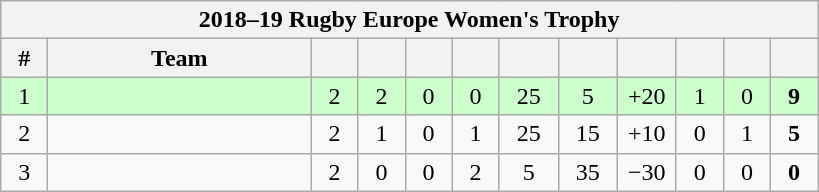<table class="wikitable" style="text-align:center;">
<tr>
<th colspan="12">2018–19 Rugby Europe Women's Trophy</th>
</tr>
<tr>
<th style="width:1.5em;">#</th>
<th style="width:10.5em;">Team</th>
<th style="width:1.5em;"></th>
<th style="width:1.5em;"></th>
<th style="width:1.5em;"></th>
<th style="width:1.5em;"></th>
<th style="width:2.0em;"></th>
<th style="width:2.0em;"></th>
<th style="width:2.0em;"></th>
<th style="width:1.5em;"></th>
<th style="width:1.5em;"></th>
<th style="width:1.5em;"><br></th>
</tr>
<tr bgcolor=#ccffcc>
<td>1</td>
<td align=left></td>
<td>2</td>
<td>2</td>
<td>0</td>
<td>0</td>
<td>25</td>
<td>5</td>
<td>+20</td>
<td>1</td>
<td>0</td>
<td><strong>9</strong></td>
</tr>
<tr>
<td>2</td>
<td align=left></td>
<td>2</td>
<td>1</td>
<td>0</td>
<td>1</td>
<td>25</td>
<td>15</td>
<td>+10</td>
<td>0</td>
<td>1</td>
<td><strong>5</strong></td>
</tr>
<tr>
<td>3</td>
<td align=left></td>
<td>2</td>
<td>0</td>
<td>0</td>
<td>2</td>
<td>5</td>
<td>35</td>
<td>−30</td>
<td>0</td>
<td>0</td>
<td><strong>0</strong></td>
</tr>
</table>
